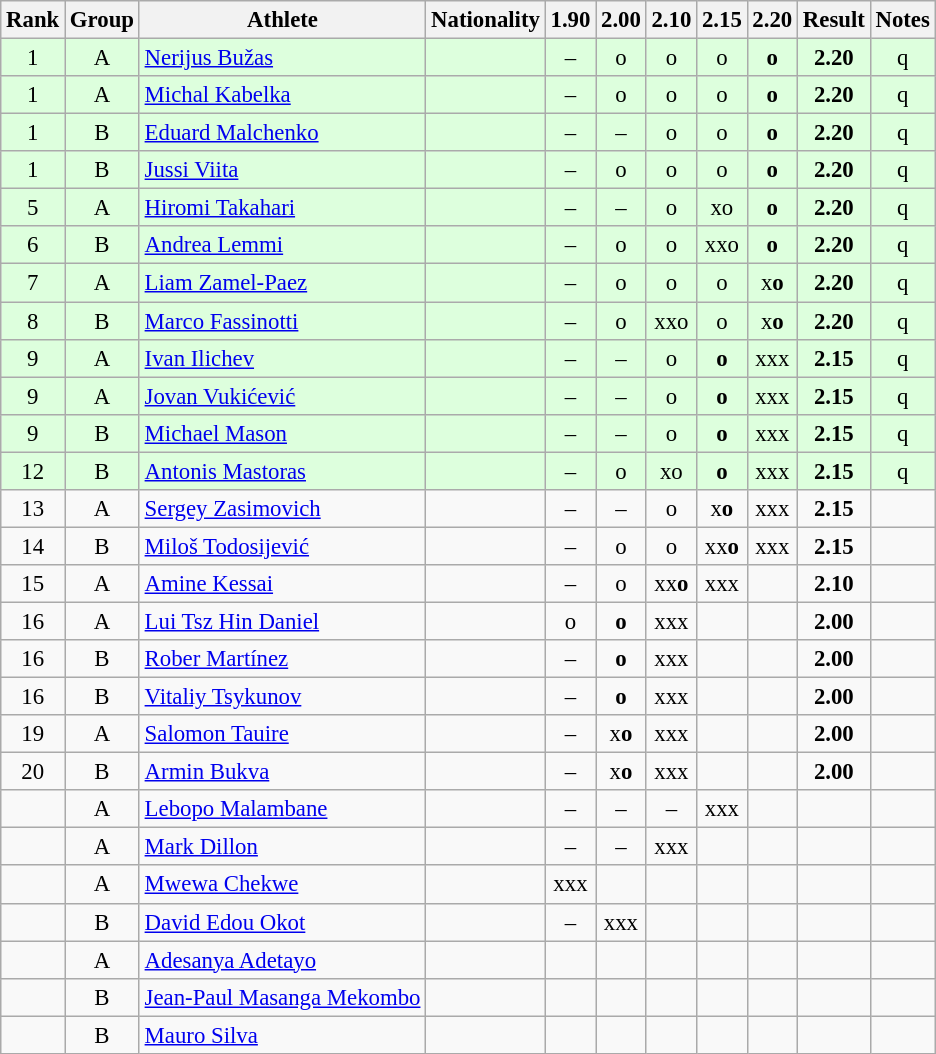<table class="wikitable sortable" style="text-align:center;font-size:95%">
<tr>
<th>Rank</th>
<th>Group</th>
<th>Athlete</th>
<th>Nationality</th>
<th>1.90</th>
<th>2.00</th>
<th>2.10</th>
<th>2.15</th>
<th>2.20</th>
<th>Result</th>
<th>Notes</th>
</tr>
<tr bgcolor=ddffdd>
<td>1</td>
<td>A</td>
<td align="left"><a href='#'>Nerijus Bužas</a></td>
<td align=left></td>
<td>–</td>
<td>o</td>
<td>o</td>
<td>o</td>
<td><strong>o</strong></td>
<td><strong>2.20</strong></td>
<td>q</td>
</tr>
<tr bgcolor=ddffdd>
<td>1</td>
<td>A</td>
<td align="left"><a href='#'>Michal Kabelka</a></td>
<td align=left></td>
<td>–</td>
<td>o</td>
<td>o</td>
<td>o</td>
<td><strong>o</strong></td>
<td><strong>2.20</strong></td>
<td>q</td>
</tr>
<tr bgcolor=ddffdd>
<td>1</td>
<td>B</td>
<td align="left"><a href='#'>Eduard Malchenko</a></td>
<td align=left></td>
<td>–</td>
<td>–</td>
<td>o</td>
<td>o</td>
<td><strong>o</strong></td>
<td><strong>2.20</strong></td>
<td>q</td>
</tr>
<tr bgcolor=ddffdd>
<td>1</td>
<td>B</td>
<td align="left"><a href='#'>Jussi Viita</a></td>
<td align=left></td>
<td>–</td>
<td>o</td>
<td>o</td>
<td>o</td>
<td><strong>o</strong></td>
<td><strong>2.20</strong></td>
<td>q</td>
</tr>
<tr bgcolor=ddffdd>
<td>5</td>
<td>A</td>
<td align="left"><a href='#'>Hiromi Takahari</a></td>
<td align=left></td>
<td>–</td>
<td>–</td>
<td>o</td>
<td>xo</td>
<td><strong>o</strong></td>
<td><strong>2.20</strong></td>
<td>q</td>
</tr>
<tr bgcolor=ddffdd>
<td>6</td>
<td>B</td>
<td align="left"><a href='#'>Andrea Lemmi</a></td>
<td align=left></td>
<td>–</td>
<td>o</td>
<td>o</td>
<td>xxo</td>
<td><strong>o</strong></td>
<td><strong>2.20</strong></td>
<td>q</td>
</tr>
<tr bgcolor=ddffdd>
<td>7</td>
<td>A</td>
<td align="left"><a href='#'>Liam Zamel-Paez</a></td>
<td align=left></td>
<td>–</td>
<td>o</td>
<td>o</td>
<td>o</td>
<td>x<strong>o</strong></td>
<td><strong>2.20</strong></td>
<td>q</td>
</tr>
<tr bgcolor=ddffdd>
<td>8</td>
<td>B</td>
<td align="left"><a href='#'>Marco Fassinotti</a></td>
<td align=left></td>
<td>–</td>
<td>o</td>
<td>xxo</td>
<td>o</td>
<td>x<strong>o</strong></td>
<td><strong>2.20</strong></td>
<td>q</td>
</tr>
<tr bgcolor=ddffdd>
<td>9</td>
<td>A</td>
<td align="left"><a href='#'>Ivan Ilichev</a></td>
<td align=left></td>
<td>–</td>
<td>–</td>
<td>o</td>
<td><strong>o</strong></td>
<td>xxx</td>
<td><strong>2.15</strong></td>
<td>q</td>
</tr>
<tr bgcolor=ddffdd>
<td>9</td>
<td>A</td>
<td align="left"><a href='#'>Jovan Vukićević</a></td>
<td align=left></td>
<td>–</td>
<td>–</td>
<td>o</td>
<td><strong>o</strong></td>
<td>xxx</td>
<td><strong>2.15</strong></td>
<td>q</td>
</tr>
<tr bgcolor=ddffdd>
<td>9</td>
<td>B</td>
<td align="left"><a href='#'>Michael Mason</a></td>
<td align=left></td>
<td>–</td>
<td>–</td>
<td>o</td>
<td><strong>o</strong></td>
<td>xxx</td>
<td><strong>2.15</strong></td>
<td>q</td>
</tr>
<tr bgcolor=ddffdd>
<td>12</td>
<td>B</td>
<td align="left"><a href='#'>Antonis Mastoras</a></td>
<td align=left></td>
<td>–</td>
<td>o</td>
<td>xo</td>
<td><strong>o</strong></td>
<td>xxx</td>
<td><strong>2.15</strong></td>
<td>q</td>
</tr>
<tr>
<td>13</td>
<td>A</td>
<td align="left"><a href='#'>Sergey Zasimovich</a></td>
<td align=left></td>
<td>–</td>
<td>–</td>
<td>o</td>
<td>x<strong>o</strong></td>
<td>xxx</td>
<td><strong>2.15</strong></td>
<td></td>
</tr>
<tr>
<td>14</td>
<td>B</td>
<td align="left"><a href='#'>Miloš Todosijević</a></td>
<td align=left></td>
<td>–</td>
<td>o</td>
<td>o</td>
<td>xx<strong>o</strong></td>
<td>xxx</td>
<td><strong>2.15</strong></td>
<td></td>
</tr>
<tr>
<td>15</td>
<td>A</td>
<td align="left"><a href='#'>Amine Kessai</a></td>
<td align=left></td>
<td>–</td>
<td>o</td>
<td>xx<strong>o</strong></td>
<td>xxx</td>
<td></td>
<td><strong>2.10</strong></td>
<td></td>
</tr>
<tr>
<td>16</td>
<td>A</td>
<td align="left"><a href='#'>Lui Tsz Hin Daniel</a></td>
<td align=left></td>
<td>o</td>
<td><strong>o</strong></td>
<td>xxx</td>
<td></td>
<td></td>
<td><strong>2.00</strong></td>
<td></td>
</tr>
<tr>
<td>16</td>
<td>B</td>
<td align="left"><a href='#'>Rober Martínez</a></td>
<td align=left></td>
<td>–</td>
<td><strong>o</strong></td>
<td>xxx</td>
<td></td>
<td></td>
<td><strong>2.00</strong></td>
<td></td>
</tr>
<tr>
<td>16</td>
<td>B</td>
<td align="left"><a href='#'>Vitaliy Tsykunov</a></td>
<td align=left></td>
<td>–</td>
<td><strong>o</strong></td>
<td>xxx</td>
<td></td>
<td></td>
<td><strong>2.00</strong></td>
<td></td>
</tr>
<tr>
<td>19</td>
<td>A</td>
<td align="left"><a href='#'>Salomon Tauire</a></td>
<td align=left></td>
<td>–</td>
<td>x<strong>o</strong></td>
<td>xxx</td>
<td></td>
<td></td>
<td><strong>2.00</strong></td>
<td></td>
</tr>
<tr>
<td>20</td>
<td>B</td>
<td align="left"><a href='#'>Armin Bukva</a></td>
<td align=left></td>
<td>–</td>
<td>x<strong>o</strong></td>
<td>xxx</td>
<td></td>
<td></td>
<td><strong>2.00</strong></td>
<td></td>
</tr>
<tr>
<td></td>
<td>A</td>
<td align="left"><a href='#'>Lebopo Malambane</a></td>
<td align=left></td>
<td>–</td>
<td>–</td>
<td>–</td>
<td>xxx</td>
<td></td>
<td><strong></strong></td>
<td></td>
</tr>
<tr>
<td></td>
<td>A</td>
<td align="left"><a href='#'>Mark Dillon</a></td>
<td align=left></td>
<td>–</td>
<td>–</td>
<td>xxx</td>
<td></td>
<td></td>
<td><strong></strong></td>
<td></td>
</tr>
<tr>
<td></td>
<td>A</td>
<td align="left"><a href='#'>Mwewa Chekwe</a></td>
<td align=left></td>
<td>xxx</td>
<td></td>
<td></td>
<td></td>
<td></td>
<td><strong></strong></td>
<td></td>
</tr>
<tr>
<td></td>
<td>B</td>
<td align="left"><a href='#'>David Edou Okot</a></td>
<td align=left></td>
<td>–</td>
<td>xxx</td>
<td></td>
<td></td>
<td></td>
<td><strong></strong></td>
<td></td>
</tr>
<tr>
<td></td>
<td>A</td>
<td align="left"><a href='#'>Adesanya Adetayo</a></td>
<td align=left></td>
<td></td>
<td></td>
<td></td>
<td></td>
<td></td>
<td><strong></strong></td>
<td></td>
</tr>
<tr>
<td></td>
<td>B</td>
<td align="left"><a href='#'>Jean-Paul Masanga Mekombo</a></td>
<td align=left></td>
<td></td>
<td></td>
<td></td>
<td></td>
<td></td>
<td><strong></strong></td>
<td></td>
</tr>
<tr>
<td></td>
<td>B</td>
<td align="left"><a href='#'>Mauro Silva</a></td>
<td align=left></td>
<td></td>
<td></td>
<td></td>
<td></td>
<td></td>
<td><strong></strong></td>
<td></td>
</tr>
</table>
